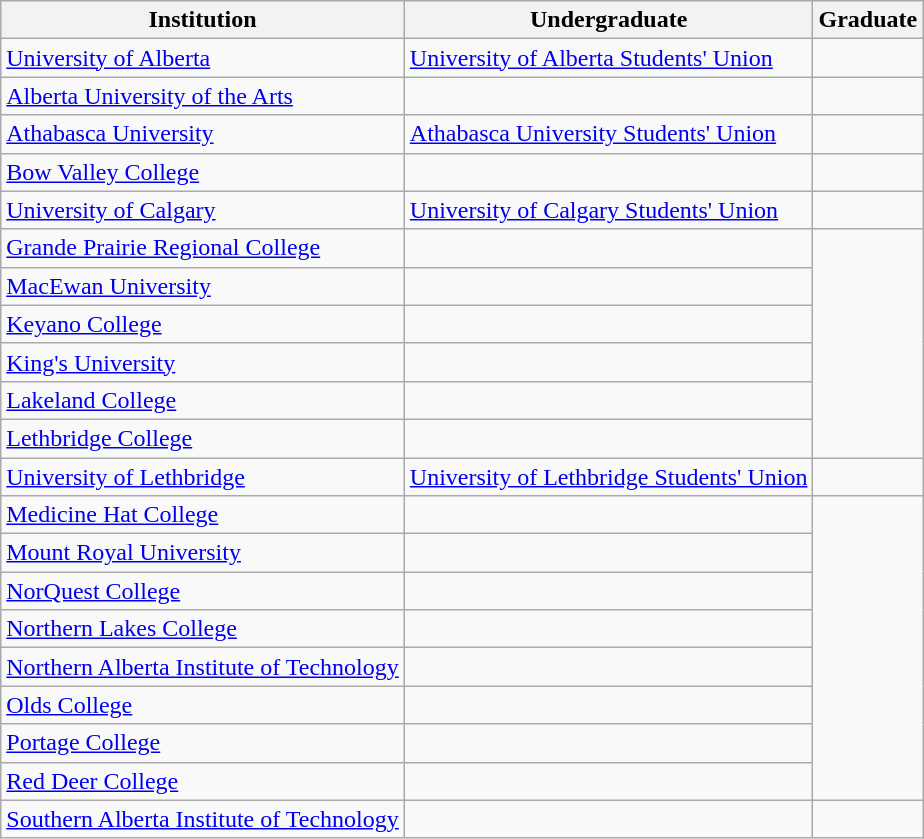<table class="wikitable sortable">
<tr>
<th>Institution</th>
<th>Undergraduate</th>
<th>Graduate</th>
</tr>
<tr>
<td><a href='#'>University of Alberta</a></td>
<td><a href='#'>University of Alberta Students' Union</a></td>
<td></td>
</tr>
<tr>
<td><a href='#'>Alberta University of the Arts</a></td>
<td></td>
</tr>
<tr>
<td><a href='#'>Athabasca University</a></td>
<td><a href='#'>Athabasca University Students' Union</a></td>
<td></td>
</tr>
<tr>
<td><a href='#'>Bow Valley College</a></td>
<td></td>
</tr>
<tr>
<td><a href='#'>University of Calgary</a></td>
<td><a href='#'>University of Calgary Students' Union</a></td>
<td></td>
</tr>
<tr>
<td><a href='#'>Grande Prairie Regional College</a></td>
<td></td>
</tr>
<tr>
<td><a href='#'>MacEwan University</a></td>
<td></td>
</tr>
<tr>
<td><a href='#'>Keyano College</a></td>
<td></td>
</tr>
<tr>
<td><a href='#'>King's University</a></td>
<td></td>
</tr>
<tr>
<td><a href='#'>Lakeland College</a></td>
<td></td>
</tr>
<tr>
<td><a href='#'>Lethbridge College</a></td>
<td></td>
</tr>
<tr>
<td><a href='#'>University of Lethbridge</a></td>
<td><a href='#'>University of Lethbridge Students' Union</a></td>
<td></td>
</tr>
<tr>
<td><a href='#'>Medicine Hat College</a></td>
<td></td>
</tr>
<tr>
<td><a href='#'>Mount Royal University</a></td>
<td></td>
</tr>
<tr>
<td><a href='#'>NorQuest College</a></td>
<td></td>
</tr>
<tr>
<td><a href='#'>Northern Lakes College</a></td>
<td></td>
</tr>
<tr>
<td><a href='#'>Northern Alberta Institute of Technology</a></td>
<td></td>
</tr>
<tr>
<td><a href='#'>Olds College</a></td>
<td></td>
</tr>
<tr>
<td><a href='#'>Portage College</a></td>
<td></td>
</tr>
<tr>
<td><a href='#'>Red Deer College</a></td>
<td></td>
</tr>
<tr>
<td><a href='#'>Southern Alberta Institute of Technology</a></td>
<td></td>
<td></td>
</tr>
</table>
